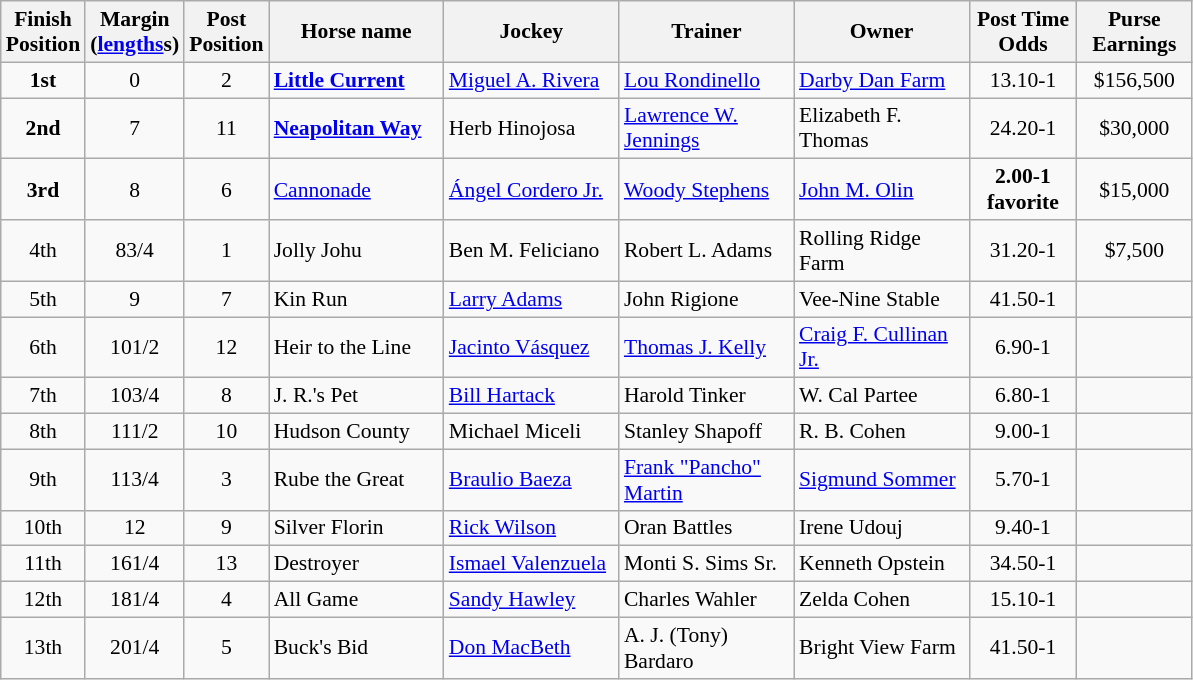<table class="wikitable sortable" | border="2" cellpadding="1" style="border-collapse: collapse; font-size:90%">
<tr>
<th width="45px">Finish <br> Position</th>
<th width="45px">Margin<br> <span>(<a href='#'>lengths</a>s)</span></th>
<th width="40px">Post <br> Position</th>
<th width="110px">Horse name</th>
<th width="110px">Jockey</th>
<th width="110px">Trainer</th>
<th width="110px">Owner</th>
<th width="65px">Post Time <br> Odds</th>
<th width="70px">Purse <br> Earnings</th>
</tr>
<tr>
<td align=center><strong>1<span>st</span></strong></td>
<td align=center>0</td>
<td align=center>2</td>
<td><strong><a href='#'>Little Current</a></strong></td>
<td><a href='#'>Miguel A. Rivera</a></td>
<td><a href='#'>Lou Rondinello</a></td>
<td><a href='#'>Darby Dan Farm</a></td>
<td align=center>13.10-1</td>
<td align=center>$156,500</td>
</tr>
<tr>
<td align=center><strong>2<span>nd</span></strong></td>
<td align=center>7</td>
<td align=center>11</td>
<td><strong><a href='#'>Neapolitan Way</a></strong></td>
<td>Herb Hinojosa</td>
<td><a href='#'>Lawrence W. Jennings</a></td>
<td>Elizabeth F. Thomas</td>
<td align=center>24.20-1</td>
<td align=center>$30,000</td>
</tr>
<tr>
<td align=center><strong>3<span>rd</span></strong></td>
<td align=center>8</td>
<td align=center>6</td>
<td><a href='#'>Cannonade</a></td>
<td><a href='#'>Ángel Cordero Jr.</a></td>
<td><a href='#'>Woody Stephens</a></td>
<td><a href='#'>John M. Olin</a></td>
<td align=center><strong>2.00-1</strong> <br><strong><span>favorite</span></strong></td>
<td align=center>$15,000</td>
</tr>
<tr>
<td align=center>4<span>th</span></td>
<td align=center>8<span>3/4</span></td>
<td align=center>1</td>
<td>Jolly Johu</td>
<td>Ben M. Feliciano</td>
<td>Robert L. Adams</td>
<td>Rolling Ridge Farm</td>
<td align=center>31.20-1</td>
<td align=center>$7,500</td>
</tr>
<tr>
<td align=center>5<span>th</span></td>
<td align=center>9</td>
<td align=center>7</td>
<td>Kin Run</td>
<td><a href='#'>Larry Adams</a></td>
<td>John Rigione</td>
<td>Vee-Nine Stable</td>
<td align=center>41.50-1</td>
<td align=center></td>
</tr>
<tr>
<td align=center>6<span>th</span></td>
<td align=center>10<span>1/2</span></td>
<td align=center>12</td>
<td>Heir to the Line</td>
<td><a href='#'>Jacinto Vásquez</a></td>
<td><a href='#'>Thomas J. Kelly</a></td>
<td><a href='#'>Craig F. Cullinan Jr.</a></td>
<td align=center>6.90-1</td>
<td></td>
</tr>
<tr>
<td align=center>7<span>th</span></td>
<td align=center>10<span>3/4</span></td>
<td align=center>8</td>
<td>J. R.'s Pet</td>
<td><a href='#'>Bill Hartack</a></td>
<td>Harold Tinker</td>
<td>W. Cal Partee</td>
<td align=center>6.80-1</td>
<td></td>
</tr>
<tr>
<td align=center>8<span>th</span></td>
<td align=center>11<span>1/2</span></td>
<td align=center>10</td>
<td>Hudson County</td>
<td>Michael Miceli</td>
<td>Stanley Shapoff</td>
<td>R. B. Cohen</td>
<td align=center>9.00-1</td>
<td></td>
</tr>
<tr>
<td align=center>9<span>th</span></td>
<td align=center>11<span>3/4</span></td>
<td align=center>3</td>
<td>Rube the Great</td>
<td><a href='#'>Braulio Baeza</a></td>
<td><a href='#'>Frank "Pancho" Martin</a></td>
<td><a href='#'>Sigmund Sommer</a></td>
<td align=center>5.70-1</td>
<td></td>
</tr>
<tr>
<td align=center>10<span>th</span></td>
<td align=center>12</td>
<td align=center>9</td>
<td>Silver Florin</td>
<td><a href='#'>Rick Wilson</a></td>
<td>Oran Battles</td>
<td>Irene Udouj</td>
<td align=center>9.40-1</td>
<td></td>
</tr>
<tr>
<td align=center>11<span>th</span></td>
<td align=center>16<span>1/4</span></td>
<td align=center>13</td>
<td>Destroyer</td>
<td><a href='#'>Ismael Valenzuela</a></td>
<td>Monti S. Sims Sr.</td>
<td>Kenneth Opstein</td>
<td align=center>34.50-1</td>
<td></td>
</tr>
<tr>
<td align=center>12<span>th</span></td>
<td align=center>18<span>1/4</span></td>
<td align=center>4</td>
<td>All Game</td>
<td><a href='#'>Sandy Hawley</a></td>
<td>Charles Wahler</td>
<td>Zelda Cohen</td>
<td align=center>15.10-1</td>
<td></td>
</tr>
<tr>
<td align=center>13<span>th</span></td>
<td align=center>20<span>1/4</span></td>
<td align=center>5</td>
<td>Buck's Bid</td>
<td><a href='#'>Don MacBeth</a></td>
<td>A. J. (Tony) Bardaro</td>
<td>Bright View Farm</td>
<td align=center>41.50-1</td>
<td></td>
</tr>
</table>
